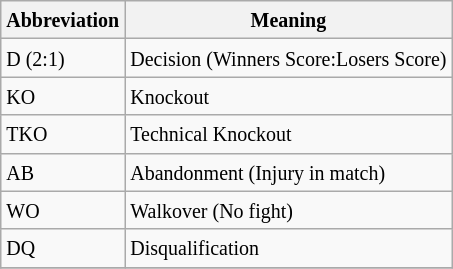<table class="wikitable">
<tr>
<th><small>Abbreviation</small></th>
<th><small>Meaning</small></th>
</tr>
<tr>
<td><small>D (2:1)</small></td>
<td><small>Decision (Winners Score:Losers Score)</small></td>
</tr>
<tr>
<td><small>KO</small></td>
<td><small>Knockout</small></td>
</tr>
<tr>
<td><small>TKO</small></td>
<td><small>Technical Knockout</small></td>
</tr>
<tr>
<td><small>AB</small></td>
<td><small>Abandonment (Injury in match)</small></td>
</tr>
<tr>
<td><small>WO</small></td>
<td><small>Walkover (No fight)</small></td>
</tr>
<tr>
<td><small>DQ</small></td>
<td><small>Disqualification</small></td>
</tr>
<tr>
</tr>
</table>
